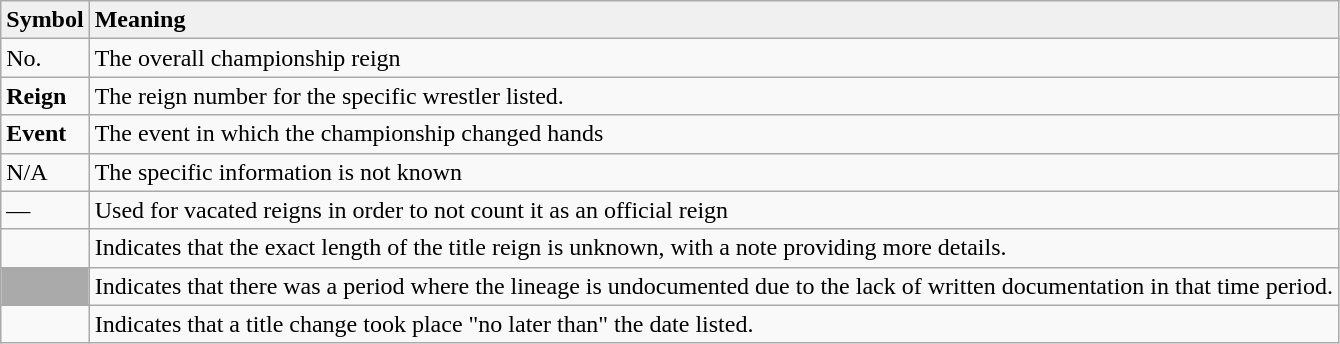<table class="wikitable">
<tr>
<td style="background: #f0f0f0;"><strong>Symbol</strong></td>
<td style="background: #f0f0f0;"><strong>Meaning</strong></td>
</tr>
<tr>
<td>No.</td>
<td>The overall championship reign</td>
</tr>
<tr>
<td><strong>Reign</strong></td>
<td>The reign number for the specific wrestler listed.</td>
</tr>
<tr>
<td><strong>Event</strong></td>
<td>The event in which the championship changed hands</td>
</tr>
<tr>
<td>N/A</td>
<td>The specific information is not known</td>
</tr>
<tr>
<td>—</td>
<td>Used for vacated reigns in order to not count it as an official reign</td>
</tr>
<tr>
<td></td>
<td>Indicates that the exact length of the title reign is unknown, with a note providing more details.</td>
</tr>
<tr>
<td style="background: #aaaaaa;"> </td>
<td>Indicates that there was a period where the lineage is undocumented due to the lack of written documentation in that time period.</td>
</tr>
<tr>
<td></td>
<td>Indicates that a title change took place "no later than" the date listed.</td>
</tr>
</table>
